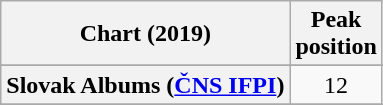<table class="wikitable sortable plainrowheaders" style="text-align:center">
<tr>
<th scope="col">Chart (2019)</th>
<th scope="col">Peak<br>position</th>
</tr>
<tr>
</tr>
<tr>
</tr>
<tr>
</tr>
<tr>
</tr>
<tr>
</tr>
<tr>
</tr>
<tr>
</tr>
<tr>
</tr>
<tr>
</tr>
<tr>
</tr>
<tr>
</tr>
<tr>
</tr>
<tr>
</tr>
<tr>
</tr>
<tr>
</tr>
<tr>
</tr>
<tr>
</tr>
<tr>
</tr>
<tr>
<th scope="row">Slovak Albums (<a href='#'>ČNS IFPI</a>)</th>
<td>12</td>
</tr>
<tr>
</tr>
<tr>
</tr>
<tr>
</tr>
<tr>
</tr>
<tr>
</tr>
<tr>
</tr>
</table>
